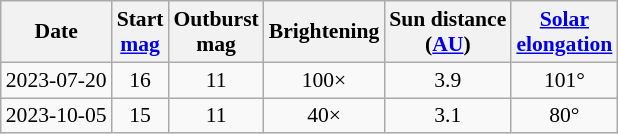<table class="wikitable" style="text-align: center; font-size: 0.9em;">
<tr>
<th>Date</th>
<th>Start<br><a href='#'>mag</a></th>
<th>Outburst<br>mag</th>
<th>Brightening</th>
<th>Sun distance<br>(<a href='#'>AU</a>)</th>
<th><a href='#'>Solar<br>elongation</a></th>
</tr>
<tr>
<td>2023-07-20</td>
<td>16</td>
<td>11</td>
<td>100×</td>
<td>3.9</td>
<td>101°</td>
</tr>
<tr>
<td>2023-10-05</td>
<td>15</td>
<td>11</td>
<td>40×</td>
<td>3.1</td>
<td>80°</td>
</tr>
</table>
